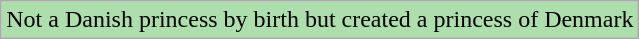<table class="wikitable">
<tr>
<td style="background:#ADDFAD">Not a Danish princess by birth but created a princess of Denmark</td>
</tr>
</table>
